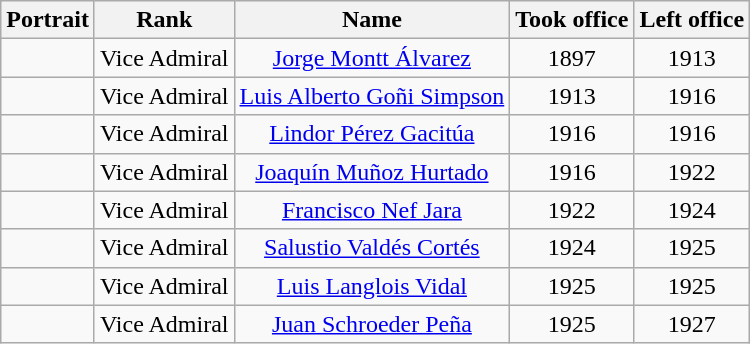<table class="wikitable" style="text-align:center; border-collapse:collapse;">
<tr>
<th>Portrait</th>
<th>Rank</th>
<th>Name</th>
<th>Took office</th>
<th>Left office</th>
</tr>
<tr>
<td></td>
<td>Vice Admiral</td>
<td><a href='#'>Jorge Montt Álvarez</a></td>
<td>1897</td>
<td>1913</td>
</tr>
<tr>
<td></td>
<td>Vice Admiral</td>
<td><a href='#'>Luis Alberto Goñi Simpson</a></td>
<td>1913</td>
<td>1916</td>
</tr>
<tr>
<td></td>
<td>Vice Admiral</td>
<td><a href='#'>Lindor Pérez Gacitúa</a></td>
<td>1916</td>
<td>1916</td>
</tr>
<tr>
<td></td>
<td>Vice Admiral</td>
<td><a href='#'>Joaquín Muñoz Hurtado</a></td>
<td>1916</td>
<td>1922</td>
</tr>
<tr>
<td></td>
<td>Vice Admiral</td>
<td><a href='#'>Francisco Nef Jara</a></td>
<td>1922</td>
<td>1924</td>
</tr>
<tr>
<td></td>
<td>Vice Admiral</td>
<td><a href='#'>Salustio Valdés Cortés</a></td>
<td>1924</td>
<td>1925</td>
</tr>
<tr>
<td></td>
<td>Vice Admiral</td>
<td><a href='#'>Luis Langlois Vidal</a></td>
<td>1925</td>
<td>1925</td>
</tr>
<tr>
<td></td>
<td>Vice Admiral</td>
<td><a href='#'>Juan Schroeder Peña</a></td>
<td>1925</td>
<td>1927</td>
</tr>
</table>
